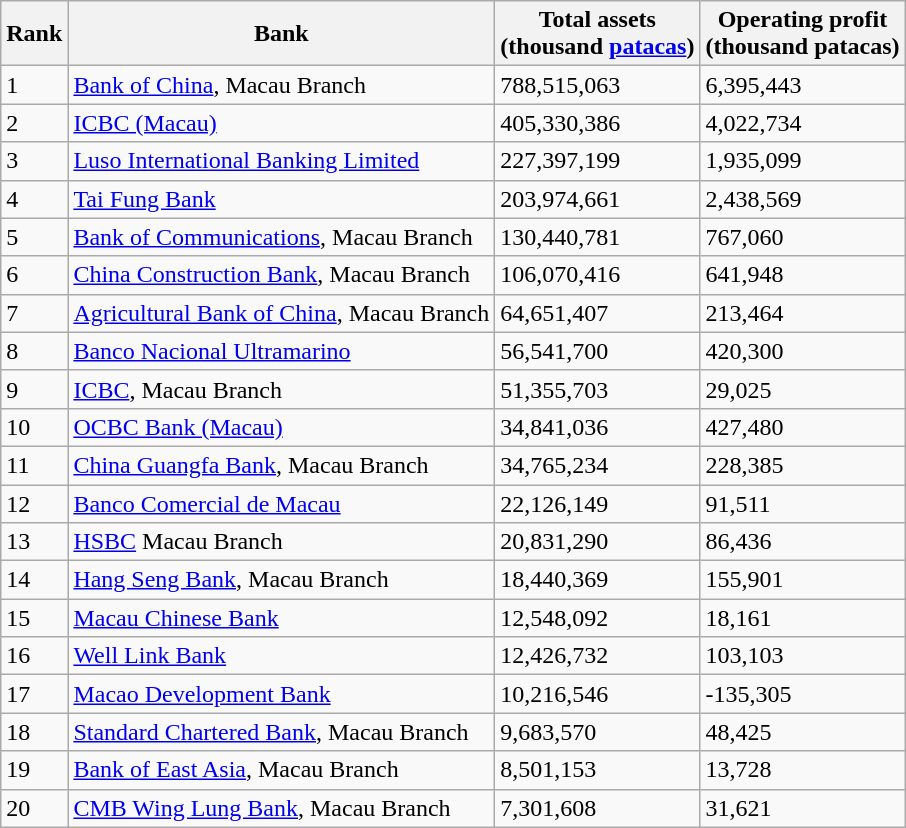<table class="wikitable sortable">
<tr>
<th data-sort-type="number">Rank</th>
<th>Bank</th>
<th>Total assets<br> (thousand <a href='#'>patacas</a>)</th>
<th>Operating profit<br> (thousand patacas)</th>
</tr>
<tr>
<td>1</td>
<td> <a href='#'>Bank of China</a>, Macau Branch</td>
<td>788,515,063</td>
<td>6,395,443</td>
</tr>
<tr>
<td>2</td>
<td> <a href='#'>ICBC (Macau)</a></td>
<td>405,330,386</td>
<td>4,022,734</td>
</tr>
<tr>
<td>3</td>
<td> <a href='#'>Luso International Banking Limited</a></td>
<td>227,397,199</td>
<td>1,935,099</td>
</tr>
<tr>
<td>4</td>
<td> <a href='#'>Tai Fung Bank</a></td>
<td>203,974,661</td>
<td>2,438,569</td>
</tr>
<tr>
<td>5</td>
<td> <a href='#'>Bank of Communications</a>, Macau Branch</td>
<td>130,440,781</td>
<td>767,060</td>
</tr>
<tr>
<td>6</td>
<td> <a href='#'>China Construction Bank</a>, Macau Branch</td>
<td>106,070,416</td>
<td>641,948</td>
</tr>
<tr>
<td>7</td>
<td> <a href='#'>Agricultural Bank of China</a>, Macau Branch</td>
<td>64,651,407</td>
<td>213,464</td>
</tr>
<tr>
<td>8</td>
<td> <a href='#'>Banco Nacional Ultramarino</a></td>
<td>56,541,700</td>
<td>420,300</td>
</tr>
<tr>
<td>9</td>
<td> <a href='#'>ICBC</a>, Macau Branch</td>
<td>51,355,703</td>
<td>29,025</td>
</tr>
<tr>
<td>10</td>
<td> <a href='#'>OCBC Bank (Macau)</a></td>
<td>34,841,036</td>
<td>427,480</td>
</tr>
<tr>
<td>11</td>
<td> <a href='#'>China Guangfa Bank</a>, Macau Branch</td>
<td>34,765,234</td>
<td>228,385</td>
</tr>
<tr>
<td>12</td>
<td> <a href='#'>Banco Comercial de Macau</a></td>
<td>22,126,149</td>
<td>91,511</td>
</tr>
<tr>
<td>13</td>
<td> <a href='#'>HSBC</a> Macau Branch</td>
<td>20,831,290</td>
<td>86,436</td>
</tr>
<tr>
<td>14</td>
<td> <a href='#'>Hang Seng Bank</a>, Macau Branch</td>
<td>18,440,369</td>
<td>155,901</td>
</tr>
<tr>
<td>15</td>
<td> <a href='#'>Macau Chinese Bank</a></td>
<td>12,548,092</td>
<td>18,161</td>
</tr>
<tr>
<td>16</td>
<td> <a href='#'>Well Link Bank</a></td>
<td>12,426,732</td>
<td>103,103</td>
</tr>
<tr>
<td>17</td>
<td> <a href='#'>Macao Development Bank</a></td>
<td>10,216,546</td>
<td>-135,305</td>
</tr>
<tr>
<td>18</td>
<td> <a href='#'>Standard Chartered Bank</a>, Macau Branch</td>
<td>9,683,570</td>
<td>48,425</td>
</tr>
<tr>
<td>19</td>
<td> <a href='#'>Bank of East Asia</a>, Macau Branch</td>
<td>8,501,153</td>
<td>13,728</td>
</tr>
<tr>
<td>20</td>
<td> <a href='#'>CMB Wing Lung Bank</a>, Macau Branch</td>
<td>7,301,608</td>
<td>31,621</td>
</tr>
</table>
